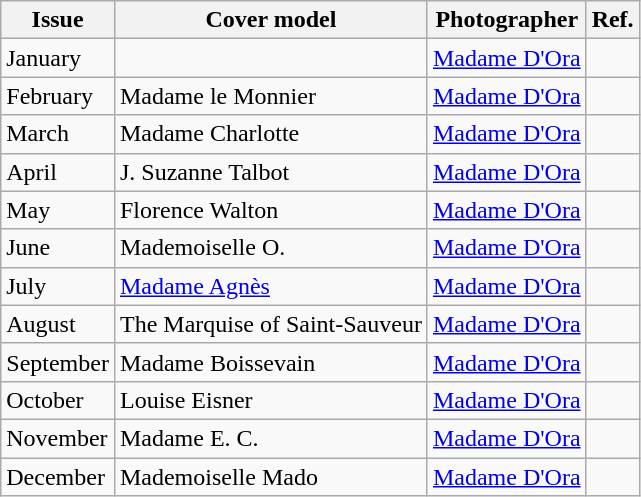<table class="wikitable">
<tr>
<th>Issue</th>
<th>Cover model</th>
<th>Photographer</th>
<th>Ref.</th>
</tr>
<tr>
<td>January</td>
<td></td>
<td><a href='#'>Madame D'Ora</a></td>
<td></td>
</tr>
<tr>
<td>February</td>
<td>Madame le Monnier</td>
<td><a href='#'>Madame D'Ora</a></td>
<td></td>
</tr>
<tr>
<td>March</td>
<td>Madame Charlotte</td>
<td><a href='#'>Madame D'Ora</a></td>
<td></td>
</tr>
<tr>
<td>April</td>
<td>J. Suzanne Talbot</td>
<td><a href='#'>Madame D'Ora</a></td>
<td></td>
</tr>
<tr>
<td>May</td>
<td>Florence Walton</td>
<td><a href='#'>Madame D'Ora</a></td>
<td></td>
</tr>
<tr>
<td>June</td>
<td>Mademoiselle O.</td>
<td><a href='#'>Madame D'Ora</a></td>
<td></td>
</tr>
<tr>
<td>July</td>
<td><a href='#'>Madame Agnès</a></td>
<td><a href='#'>Madame D'Ora</a></td>
<td></td>
</tr>
<tr>
<td>August</td>
<td>The Marquise of Saint-Sauveur</td>
<td><a href='#'>Madame D'Ora</a></td>
<td></td>
</tr>
<tr>
<td>September</td>
<td>Madame Boissevain</td>
<td><a href='#'>Madame D'Ora</a></td>
<td></td>
</tr>
<tr>
<td>October</td>
<td>Louise Eisner</td>
<td><a href='#'>Madame D'Ora</a></td>
<td></td>
</tr>
<tr>
<td>November</td>
<td>Madame E. C.</td>
<td><a href='#'>Madame D'Ora</a></td>
<td></td>
</tr>
<tr>
<td>December</td>
<td>Mademoiselle Mado</td>
<td><a href='#'>Madame D'Ora</a></td>
<td></td>
</tr>
</table>
